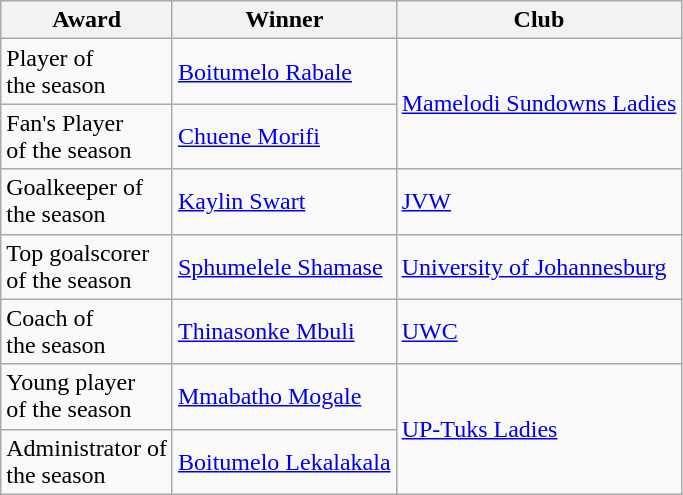<table Class="wikitable">
<tr>
<th>Award</th>
<th>Winner</th>
<th>Club</th>
</tr>
<tr>
<td>Player of<br> the season</td>
<td><a href='#'>Boitumelo Rabale</a></td>
<td rowspan="2"><a href='#'>Mamelodi Sundowns Ladies</a></td>
</tr>
<tr>
<td>Fan's Player<br>of the season</td>
<td><a href='#'>Chuene Morifi</a></td>
</tr>
<tr>
<td>Goalkeeper of<br>the season</td>
<td><a href='#'>Kaylin Swart</a></td>
<td><a href='#'>JVW</a></td>
</tr>
<tr>
<td>Top goalscorer<br>of the season</td>
<td><a href='#'>Sphumelele Shamase</a></td>
<td><a href='#'>University of Johannesburg</a></td>
</tr>
<tr>
<td>Coach of<br>the season</td>
<td> <a href='#'>Thinasonke Mbuli</a></td>
<td><a href='#'>UWC</a></td>
</tr>
<tr>
<td>Young player<br>of the season</td>
<td><a href='#'>Mmabatho Mogale</a></td>
<td rowspan="2"><a href='#'>UP-Tuks Ladies</a></td>
</tr>
<tr>
<td>Administrator of<br>the season</td>
<td> <a href='#'>Boitumelo Lekalakala</a></td>
</tr>
</table>
